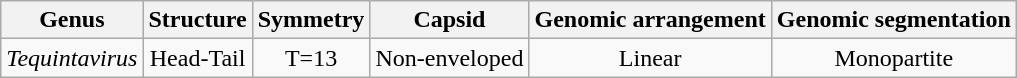<table class="wikitable sortable" style="text-align:center">
<tr>
<th>Genus</th>
<th>Structure</th>
<th>Symmetry</th>
<th>Capsid</th>
<th>Genomic arrangement</th>
<th>Genomic segmentation</th>
</tr>
<tr>
<td><em>Tequintavirus</em></td>
<td>Head-Tail</td>
<td>T=13</td>
<td>Non-enveloped</td>
<td>Linear</td>
<td>Monopartite</td>
</tr>
</table>
